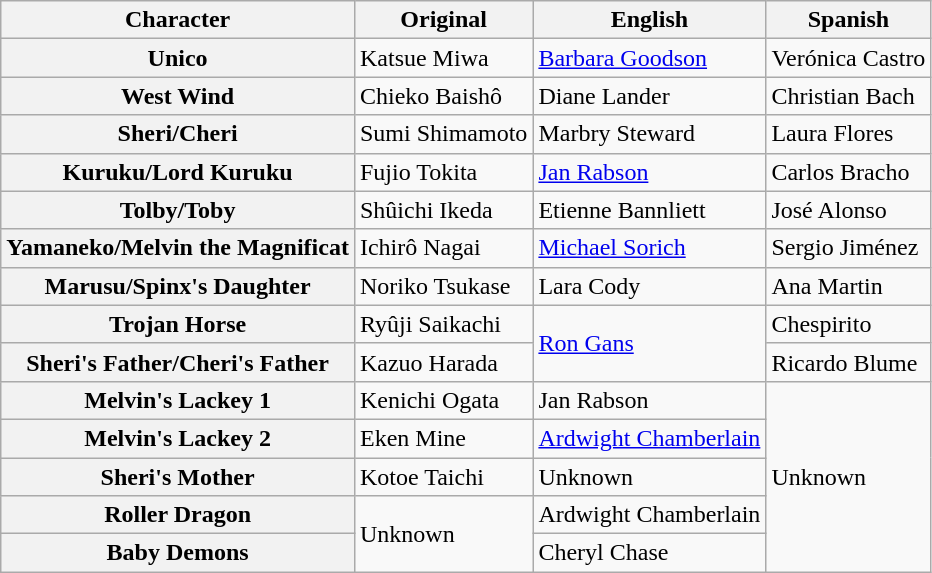<table class="wikitable">
<tr>
<th>Character</th>
<th>Original</th>
<th>English</th>
<th>Spanish</th>
</tr>
<tr>
<th>Unico</th>
<td>Katsue Miwa</td>
<td><a href='#'>Barbara Goodson</a></td>
<td>Verónica Castro</td>
</tr>
<tr>
<th>West Wind</th>
<td>Chieko Baishô</td>
<td>Diane Lander</td>
<td>Christian Bach</td>
</tr>
<tr>
<th>Sheri/Cheri</th>
<td>Sumi Shimamoto</td>
<td>Marbry Steward</td>
<td>Laura Flores</td>
</tr>
<tr>
<th>Kuruku/Lord Kuruku</th>
<td>Fujio Tokita</td>
<td><a href='#'>Jan Rabson</a></td>
<td>Carlos Bracho</td>
</tr>
<tr>
<th>Tolby/Toby</th>
<td>Shûichi Ikeda</td>
<td>Etienne Bannliett</td>
<td>José Alonso</td>
</tr>
<tr>
<th>Yamaneko/Melvin the Magnificat</th>
<td>Ichirô Nagai</td>
<td><a href='#'>Michael Sorich</a></td>
<td>Sergio Jiménez</td>
</tr>
<tr>
<th>Marusu/Spinx's Daughter</th>
<td>Noriko Tsukase</td>
<td>Lara Cody</td>
<td>Ana Martin</td>
</tr>
<tr>
<th>Trojan Horse</th>
<td>Ryûji Saikachi</td>
<td rowspan="2"><a href='#'>Ron Gans</a></td>
<td>Chespirito</td>
</tr>
<tr>
<th>Sheri's Father/Cheri's Father</th>
<td>Kazuo Harada</td>
<td>Ricardo Blume</td>
</tr>
<tr>
<th>Melvin's Lackey 1</th>
<td>Kenichi Ogata</td>
<td>Jan Rabson</td>
<td rowspan="5">Unknown</td>
</tr>
<tr>
<th>Melvin's Lackey 2</th>
<td>Eken Mine</td>
<td><a href='#'>Ardwight Chamberlain</a></td>
</tr>
<tr>
<th>Sheri's Mother</th>
<td>Kotoe Taichi</td>
<td>Unknown</td>
</tr>
<tr>
<th>Roller Dragon</th>
<td rowspan="2">Unknown</td>
<td>Ardwight Chamberlain</td>
</tr>
<tr>
<th>Baby Demons</th>
<td>Cheryl Chase</td>
</tr>
</table>
